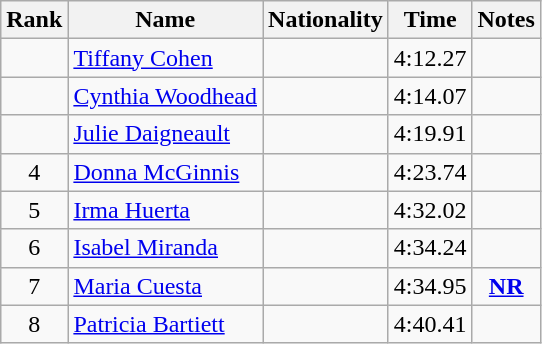<table class="wikitable sortable" style="text-align:center">
<tr>
<th>Rank</th>
<th>Name</th>
<th>Nationality</th>
<th>Time</th>
<th>Notes</th>
</tr>
<tr>
<td></td>
<td align=left><a href='#'>Tiffany Cohen</a></td>
<td align=left></td>
<td>4:12.27</td>
<td></td>
</tr>
<tr>
<td></td>
<td align=left><a href='#'>Cynthia Woodhead</a></td>
<td align=left></td>
<td>4:14.07</td>
<td></td>
</tr>
<tr>
<td></td>
<td align=left><a href='#'>Julie Daigneault</a></td>
<td align=left></td>
<td>4:19.91</td>
<td></td>
</tr>
<tr>
<td>4</td>
<td align=left><a href='#'>Donna McGinnis</a></td>
<td align=left></td>
<td>4:23.74</td>
<td></td>
</tr>
<tr>
<td>5</td>
<td align=left><a href='#'>Irma Huerta</a></td>
<td align=left></td>
<td>4:32.02</td>
<td></td>
</tr>
<tr>
<td>6</td>
<td align=left><a href='#'>Isabel Miranda</a></td>
<td align=left></td>
<td>4:34.24</td>
<td></td>
</tr>
<tr>
<td>7</td>
<td align=left><a href='#'>Maria Cuesta</a></td>
<td align=left></td>
<td>4:34.95</td>
<td><strong><a href='#'>NR</a></strong></td>
</tr>
<tr>
<td>8</td>
<td align=left><a href='#'>Patricia Bartiett</a></td>
<td align=left></td>
<td>4:40.41</td>
<td></td>
</tr>
</table>
